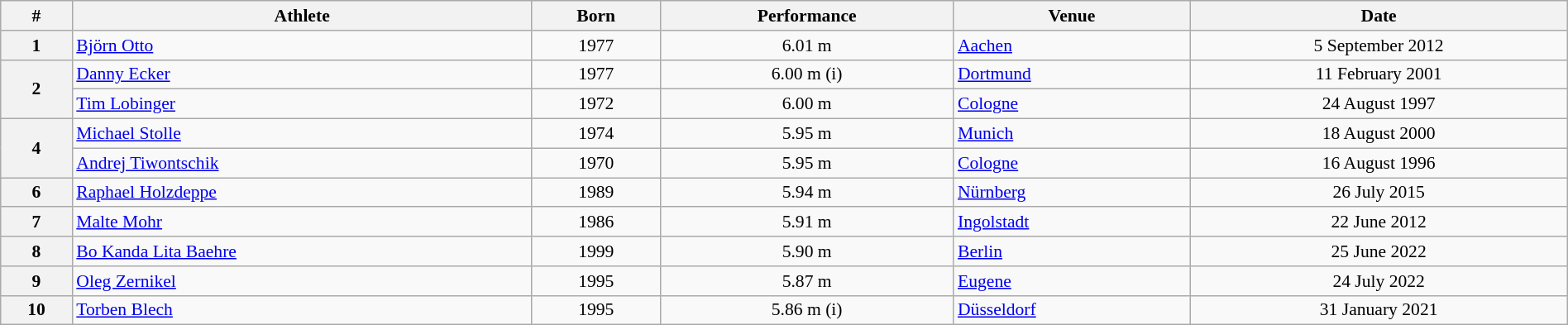<table class="wikitable" width=100% style="font-size:90%; text-align:center;">
<tr>
<th>#</th>
<th>Athlete</th>
<th>Born</th>
<th>Performance</th>
<th>Venue</th>
<th>Date</th>
</tr>
<tr>
<th>1</th>
<td align=left><a href='#'>Björn Otto</a></td>
<td>1977</td>
<td>6.01 m</td>
<td align=left> <a href='#'>Aachen</a></td>
<td>5 September 2012</td>
</tr>
<tr>
<th rowspan=2>2</th>
<td align=left><a href='#'>Danny Ecker</a></td>
<td>1977</td>
<td>6.00 m (i)</td>
<td align=left> <a href='#'>Dortmund</a></td>
<td>11 February 2001</td>
</tr>
<tr>
<td align=left><a href='#'>Tim Lobinger</a></td>
<td>1972</td>
<td>6.00 m</td>
<td align=left> <a href='#'>Cologne</a></td>
<td>24 August 1997</td>
</tr>
<tr>
<th rowspan=2>4</th>
<td align=left><a href='#'>Michael Stolle</a></td>
<td>1974</td>
<td>5.95 m</td>
<td align=left> <a href='#'>Munich</a></td>
<td>18 August 2000</td>
</tr>
<tr>
<td align=left><a href='#'>Andrej Tiwontschik</a></td>
<td>1970</td>
<td>5.95 m</td>
<td align=left> <a href='#'>Cologne</a></td>
<td>16 August 1996</td>
</tr>
<tr>
<th>6</th>
<td align=left><a href='#'>Raphael Holzdeppe</a></td>
<td>1989</td>
<td>5.94 m</td>
<td align=left> <a href='#'>Nürnberg</a></td>
<td>26 July 2015</td>
</tr>
<tr>
<th>7</th>
<td align=left><a href='#'>Malte Mohr</a></td>
<td>1986</td>
<td>5.91 m</td>
<td align=left> <a href='#'>Ingolstadt</a></td>
<td>22 June 2012</td>
</tr>
<tr>
<th>8</th>
<td align=left><a href='#'>Bo Kanda Lita Baehre</a></td>
<td>1999</td>
<td>5.90 m</td>
<td align=left> <a href='#'>Berlin</a></td>
<td>25 June 2022</td>
</tr>
<tr>
<th>9</th>
<td align=left><a href='#'>Oleg Zernikel</a></td>
<td>1995</td>
<td>5.87 m</td>
<td align=left> <a href='#'> Eugene</a></td>
<td>24 July 2022</td>
</tr>
<tr>
<th>10</th>
<td align=left><a href='#'>Torben Blech</a></td>
<td>1995</td>
<td>5.86 m (i)</td>
<td align=left> <a href='#'>Düsseldorf</a></td>
<td>31 January 2021</td>
</tr>
</table>
